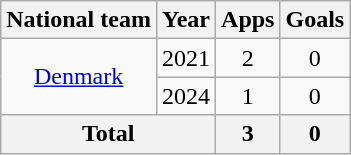<table class="wikitable" style="text-align: center;">
<tr>
<th>National team</th>
<th>Year</th>
<th>Apps</th>
<th>Goals</th>
</tr>
<tr>
<td rowspan="2"><a href='#'>Denmark</a></td>
<td>2021</td>
<td>2</td>
<td>0</td>
</tr>
<tr>
<td>2024</td>
<td>1</td>
<td>0</td>
</tr>
<tr>
<th colspan="2">Total</th>
<th>3</th>
<th>0</th>
</tr>
</table>
